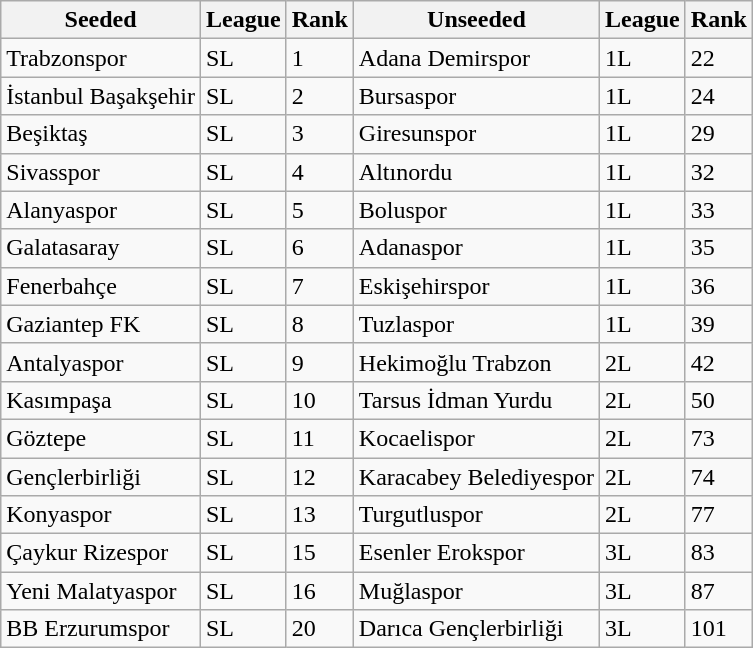<table class="wikitable">
<tr>
<th>Seeded</th>
<th>League</th>
<th>Rank</th>
<th>Unseeded</th>
<th>League</th>
<th>Rank</th>
</tr>
<tr>
<td>Trabzonspor</td>
<td>SL</td>
<td>1</td>
<td>Adana Demirspor</td>
<td>1L</td>
<td>22</td>
</tr>
<tr>
<td>İstanbul Başakşehir</td>
<td>SL</td>
<td>2</td>
<td>Bursaspor</td>
<td>1L</td>
<td>24</td>
</tr>
<tr>
<td>Beşiktaş</td>
<td>SL</td>
<td>3</td>
<td>Giresunspor</td>
<td>1L</td>
<td>29</td>
</tr>
<tr>
<td>Sivasspor</td>
<td>SL</td>
<td>4</td>
<td>Altınordu</td>
<td>1L</td>
<td>32</td>
</tr>
<tr>
<td>Alanyaspor</td>
<td>SL</td>
<td>5</td>
<td>Boluspor</td>
<td>1L</td>
<td>33</td>
</tr>
<tr>
<td>Galatasaray</td>
<td>SL</td>
<td>6</td>
<td>Adanaspor</td>
<td>1L</td>
<td>35</td>
</tr>
<tr>
<td>Fenerbahçe</td>
<td>SL</td>
<td>7</td>
<td>Eskişehirspor</td>
<td>1L</td>
<td>36</td>
</tr>
<tr>
<td>Gaziantep FK</td>
<td>SL</td>
<td>8</td>
<td>Tuzlaspor</td>
<td>1L</td>
<td>39</td>
</tr>
<tr>
<td>Antalyaspor</td>
<td>SL</td>
<td>9</td>
<td>Hekimoğlu Trabzon</td>
<td>2L</td>
<td>42</td>
</tr>
<tr>
<td>Kasımpaşa</td>
<td>SL</td>
<td>10</td>
<td>Tarsus İdman Yurdu</td>
<td>2L</td>
<td>50</td>
</tr>
<tr>
<td>Göztepe</td>
<td>SL</td>
<td>11</td>
<td>Kocaelispor</td>
<td>2L</td>
<td>73</td>
</tr>
<tr>
<td>Gençlerbirliği</td>
<td>SL</td>
<td>12</td>
<td>Karacabey Belediyespor</td>
<td>2L</td>
<td>74</td>
</tr>
<tr>
<td>Konyaspor</td>
<td>SL</td>
<td>13</td>
<td>Turgutluspor</td>
<td>2L</td>
<td>77</td>
</tr>
<tr>
<td>Çaykur Rizespor</td>
<td>SL</td>
<td>15</td>
<td>Esenler Erokspor</td>
<td>3L</td>
<td>83</td>
</tr>
<tr>
<td>Yeni Malatyaspor</td>
<td>SL</td>
<td>16</td>
<td>Muğlaspor</td>
<td>3L</td>
<td>87</td>
</tr>
<tr>
<td>BB Erzurumspor</td>
<td>SL</td>
<td>20</td>
<td>Darıca Gençlerbirliği</td>
<td>3L</td>
<td>101</td>
</tr>
</table>
